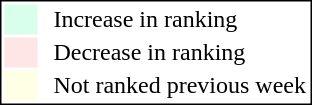<table style="border:1px solid black; float:right;">
<tr>
<td style="background:#D8FFEB; width:20px;"></td>
<td> </td>
<td>Increase in ranking</td>
</tr>
<tr>
<td style="background:#FFE6E6; width:20px;"></td>
<td> </td>
<td>Decrease in ranking</td>
</tr>
<tr>
<td style="background:#FFFFE6; width:20px;"></td>
<td> </td>
<td>Not ranked previous week</td>
</tr>
</table>
